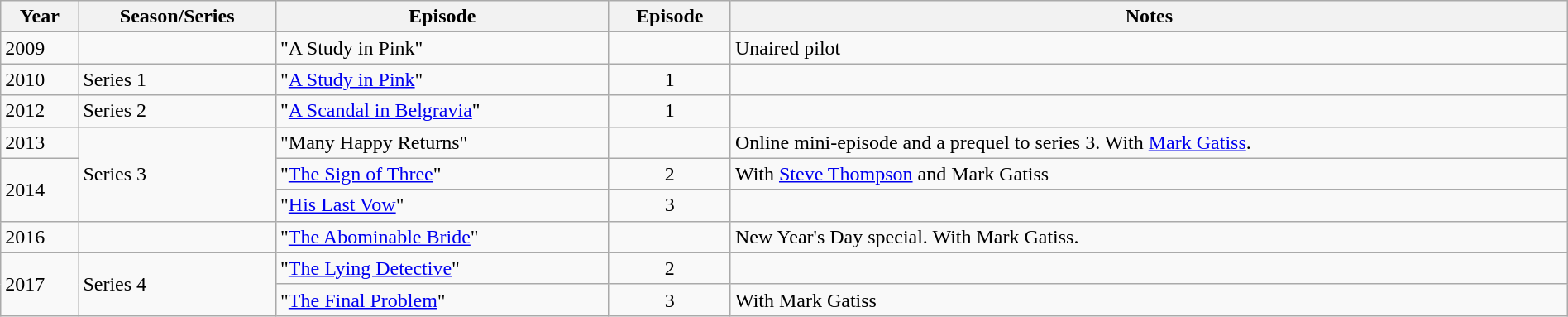<table class="wikitable plainrowheaders" style="width:100%;">
<tr>
<th>Year</th>
<th>Season/Series</th>
<th>Episode</th>
<th>Episode </th>
<th>Notes</th>
</tr>
<tr>
<td>2009</td>
<td></td>
<td>"A Study in Pink"</td>
<td></td>
<td>Unaired pilot</td>
</tr>
<tr>
<td>2010</td>
<td>Series 1</td>
<td>"<a href='#'>A Study in Pink</a>"</td>
<td style="text-align: center">1</td>
<td></td>
</tr>
<tr>
<td>2012</td>
<td>Series 2</td>
<td>"<a href='#'>A Scandal in Belgravia</a>"</td>
<td style="text-align: center">1</td>
<td></td>
</tr>
<tr>
<td>2013</td>
<td rowspan="3">Series 3</td>
<td>"Many Happy Returns"</td>
<td></td>
<td>Online mini-episode and a prequel to series 3. With <a href='#'>Mark Gatiss</a>.</td>
</tr>
<tr>
<td rowspan="2">2014</td>
<td>"<a href='#'>The Sign of Three</a>"</td>
<td style="text-align: center">2</td>
<td>With <a href='#'>Steve Thompson</a> and Mark Gatiss</td>
</tr>
<tr>
<td>"<a href='#'>His Last Vow</a>"</td>
<td style="text-align: center">3</td>
<td></td>
</tr>
<tr>
<td>2016</td>
<td></td>
<td>"<a href='#'>The Abominable Bride</a>"</td>
<td></td>
<td>New Year's Day special. With Mark Gatiss.</td>
</tr>
<tr>
<td rowspan="2">2017</td>
<td rowspan="2">Series 4</td>
<td>"<a href='#'>The Lying Detective</a>"</td>
<td style="text-align: center">2</td>
<td></td>
</tr>
<tr>
<td>"<a href='#'>The Final Problem</a>"</td>
<td style="text-align: center">3</td>
<td>With Mark Gatiss</td>
</tr>
</table>
